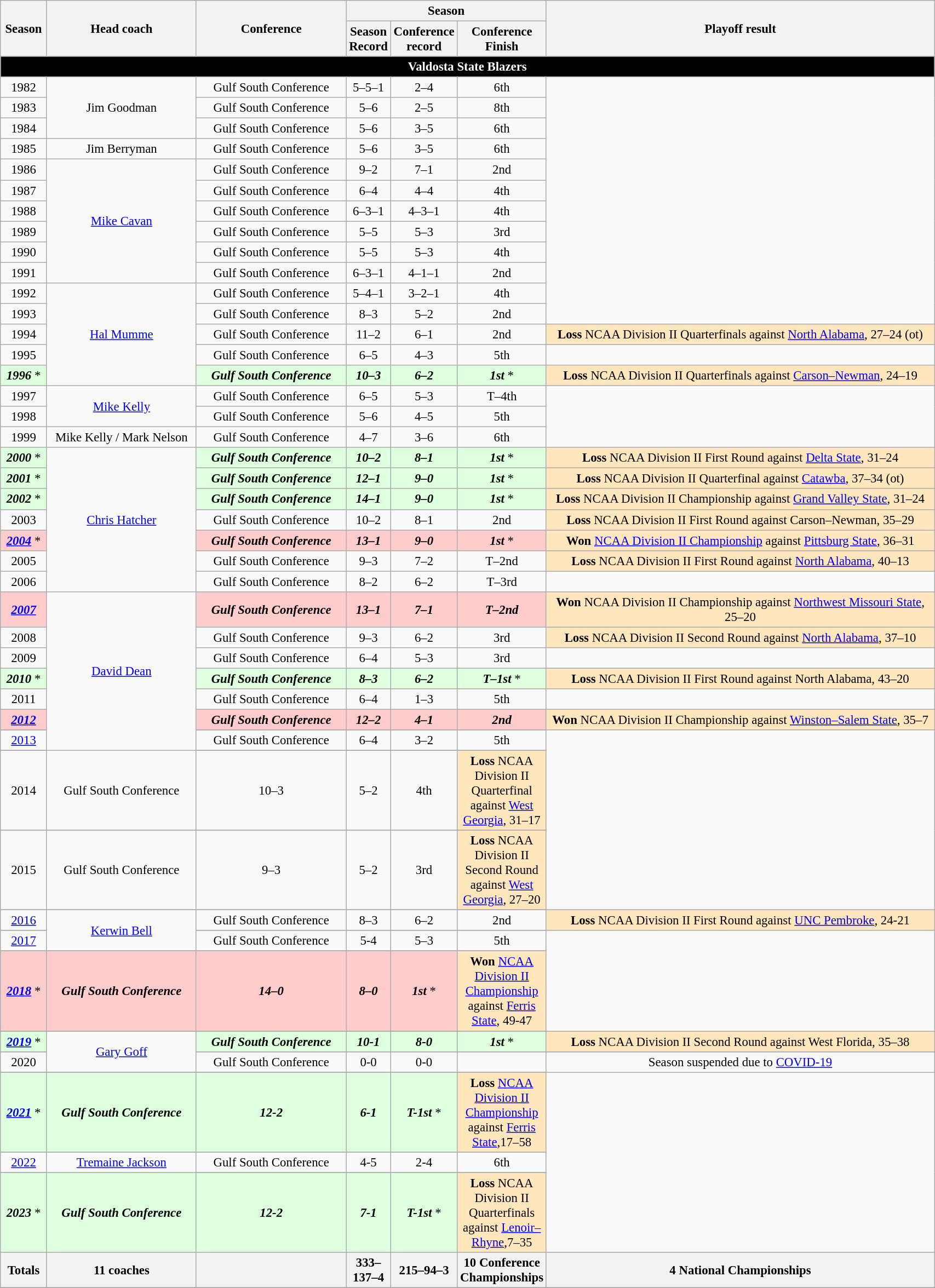<table class="wikitable" style="font-size: 95%; width:90%; text-align:center;">
<tr>
<th rowspan="2" style="width:5%;">Season</th>
<th rowspan="2" style="width:17%;">Head coach</th>
<th rowspan="2" style="width:17%;">Conference</th>
<th colspan="3">Season</th>
<th rowspan="2" style="width:45%;">Playoff result</th>
</tr>
<tr>
<th>Season Record</th>
<th>Conference record</th>
<th>Conference  Finish</th>
</tr>
<tr>
<td Colspan="11" style="background:#000000;color:White"><span><strong>Valdosta State Blazers</strong></span></td>
</tr>
<tr>
<td>1982</td>
<td rowspan=3>Jim Goodman</td>
<td>Gulf South Conference</td>
<td>5–5–1</td>
<td>2–4</td>
<td>6th</td>
</tr>
<tr>
<td>1983</td>
<td>Gulf South Conference</td>
<td>5–6</td>
<td>2–5</td>
<td>8th</td>
</tr>
<tr>
<td>1984</td>
<td>Gulf South Conference</td>
<td>5–6</td>
<td>3–5</td>
<td>6th</td>
</tr>
<tr>
<td>1985</td>
<td>Jim Berryman</td>
<td>Gulf South Conference</td>
<td>5–6</td>
<td>3–5</td>
<td>6th</td>
</tr>
<tr>
<td>1986</td>
<td rowspan=6><a href='#'>Mike Cavan</a></td>
<td>Gulf South Conference</td>
<td>9–2</td>
<td>7–1</td>
<td>2nd</td>
</tr>
<tr>
<td>1987</td>
<td>Gulf South Conference</td>
<td>6–4</td>
<td>4–4</td>
<td>4th</td>
</tr>
<tr>
<td>1988</td>
<td>Gulf South Conference</td>
<td>6–3–1</td>
<td>4–3–1</td>
<td>4th</td>
</tr>
<tr>
<td>1989</td>
<td>Gulf South Conference</td>
<td>5–5</td>
<td>5–3</td>
<td>3rd</td>
</tr>
<tr>
<td>1990</td>
<td>Gulf South Conference</td>
<td>5–5</td>
<td>5–3</td>
<td>4th</td>
</tr>
<tr>
<td>1991</td>
<td>Gulf South Conference</td>
<td>6–3–1</td>
<td>4–1–1</td>
<td>2nd</td>
</tr>
<tr>
<td>1992</td>
<td rowspan=5><a href='#'>Hal Mumme</a></td>
<td>Gulf South Conference</td>
<td>5–4–1</td>
<td>3–2–1</td>
<td>4th</td>
</tr>
<tr>
<td>1993</td>
<td>Gulf South Conference</td>
<td>8–3</td>
<td>5–2</td>
<td>2nd</td>
</tr>
<tr>
<td>1994</td>
<td>Gulf South Conference</td>
<td>11–2</td>
<td>6–1</td>
<td>2nd</td>
<td align="center" style="background: #ffe6bd;"><strong>Loss</strong> NCAA Division II Quarterfinals against <a href='#'>North Alabama</a>, 27–24 (ot)</td>
</tr>
<tr>
<td>1995</td>
<td>Gulf South Conference</td>
<td>6–5</td>
<td>4–3</td>
<td>5th</td>
</tr>
<tr>
<td align="center" style="background: #ddffdd;"><strong><em> 1996</em></strong> *</td>
<td align="center" style="background: #ddffdd;"><strong><em> Gulf South Conference</em></strong></td>
<td align="center" style="background: #ddffdd;"><strong><em> 10–3</em></strong></td>
<td align="center" style="background: #ddffdd;"><strong><em> 6–2</em></strong></td>
<td align="center" style="background: #ddffdd;"><strong><em> 1st</em></strong> *</td>
<td align="center" style="background: #ffe6bd;"><strong>Loss</strong> NCAA Division II Quarterfinals against <a href='#'>Carson–Newman</a>, 24–19</td>
</tr>
<tr>
<td>1997</td>
<td rowspan=2><a href='#'>Mike Kelly</a></td>
<td>Gulf South Conference</td>
<td>6–5</td>
<td>5–3</td>
<td>T–4th</td>
</tr>
<tr>
<td>1998</td>
<td>Gulf South Conference</td>
<td>5–6</td>
<td>4–5</td>
<td>5th</td>
</tr>
<tr>
<td>1999</td>
<td>Mike Kelly / Mark Nelson</td>
<td>Gulf South Conference</td>
<td>4–7</td>
<td>3–6</td>
<td>6th</td>
</tr>
<tr>
<td align="center" style="background: #ddffdd;"><strong><em>2000</em></strong> *</td>
<td rowspan=7><a href='#'>Chris Hatcher</a></td>
<td align="center" style="background: #ddffdd;"><strong><em> Gulf South Conference</em></strong></td>
<td align="center" style="background: #ddffdd;"><strong><em> 10–2</em></strong></td>
<td align="center" style="background: #ddffdd;"><strong><em> 8–1</em></strong></td>
<td align="center" style="background: #ddffdd;"><strong><em> 1st</em></strong> *</td>
<td align="center" style="background: #ffe6bd;"><strong>Loss</strong> NCAA Division II First Round against <a href='#'>Delta State</a>, 31–24</td>
</tr>
<tr>
<td align="center" style="background: #ddffdd;"><strong><em> 2001</em></strong> *</td>
<td align="center" style="background: #ddffdd;"><strong><em> Gulf South Conference</em></strong></td>
<td align="center" style="background: #ddffdd;"><strong><em> 12–1</em></strong></td>
<td align="center" style="background: #ddffdd;"><strong><em> 9–0</em></strong></td>
<td align="center" style="background: #ddffdd;"><strong><em> 1st</em></strong> *</td>
<td align="center" style="background: #ffe6bd;"><strong>Loss</strong> NCAA Division II Quarterfinal against <a href='#'>Catawba</a>, 37–34 (ot)</td>
</tr>
<tr>
<td align="center" style="background: #ddffdd;"><strong><em> 2002</em></strong> *</td>
<td align="center" style="background: #ddffdd;"><strong><em> Gulf South Conference</em></strong></td>
<td align="center" style="background: #ddffdd;"><strong><em> 14–1</em></strong></td>
<td align="center" style="background: #ddffdd;"><strong><em> 9–0</em></strong></td>
<td align="center" style="background: #ddffdd;"><strong><em> 1st</em></strong> *</td>
<td align="center" style="background: #ffe6bd;"><strong>Loss</strong> NCAA Division II Championship against <a href='#'>Grand Valley State</a>, 31–24</td>
</tr>
<tr>
<td>2003</td>
<td>Gulf South Conference</td>
<td>10–2</td>
<td>8–1</td>
<td>2nd</td>
<td align="center" style="background: #ffe6bd;"><strong>Loss</strong> NCAA Division II First Round against Carson–Newman, 35–29</td>
</tr>
<tr>
<td align="center" style="background: #FFCCCC;"><strong><em> <a href='#'>2004</a></em></strong> *</td>
<td align="center" style="background: #FFCCCC;"><strong><em> Gulf South Conference</em></strong></td>
<td align="center" style="background: #FFCCCC;"><strong><em> 13–1</em></strong></td>
<td align="center" style="background: #FFCCCC;"><strong><em> 9–0</em></strong></td>
<td align="center" style="background: #FFCCCC;"><strong><em> 1st</em></strong> *</td>
<td align="center" style="background: #ffe6bd;"><strong>Won</strong> <a href='#'>NCAA Division II Championship</a> against <a href='#'>Pittsburg State</a>, 36–31</td>
</tr>
<tr>
<td>2005</td>
<td>Gulf South Conference</td>
<td>9–3</td>
<td>7–2</td>
<td>T–2nd</td>
<td align="center" style="background: #ffe6bd;"><strong>Loss</strong> NCAA Division II First Round against <a href='#'>North Alabama</a>, 40–13</td>
</tr>
<tr>
<td>2006</td>
<td>Gulf South Conference</td>
<td>8–2</td>
<td>6–2</td>
<td>T–3rd</td>
</tr>
<tr>
<td align="center" style="background: #FFCCCC;"><strong><em> <a href='#'>2007</a></em></strong> </td>
<td rowspan=9><a href='#'>David Dean</a></td>
<td align="center" style="background: #FFCCCC;"><strong><em> Gulf South Conference</em></strong></td>
<td align="center" style="background: #FFCCCC;"><strong><em> 13–1</em></strong></td>
<td align="center" style="background: #FFCCCC;"><strong><em> 7–1</em></strong></td>
<td align="center" style="background: #FFCCCC;"><strong><em> T–2nd</em></strong></td>
<td align="center" style="background: #ffe6bd;"><strong>Won</strong> NCAA Division II Championship against <a href='#'>Northwest Missouri State</a>, 25–20</td>
</tr>
<tr>
<td>2008</td>
<td>Gulf South Conference</td>
<td>9–3</td>
<td>6–2</td>
<td>3rd</td>
<td align="center" style="background: #ffe6bd;"><strong>Loss</strong> NCAA Division II Second Round against <a href='#'>North Alabama</a>, 37–10</td>
</tr>
<tr>
<td>2009</td>
<td>Gulf South Conference</td>
<td>6–4</td>
<td>5–3</td>
<td>3rd</td>
</tr>
<tr>
<td align="center" style="background: #ddffdd;"><strong><em> 2010</em></strong> *</td>
<td align="center" style="background: #ddffdd;"><strong><em> Gulf South Conference</em></strong></td>
<td align="center" style="background: #ddffdd;"><strong><em> 8–3</em></strong></td>
<td align="center" style="background: #ddffdd;"><strong><em> 6–2</em></strong></td>
<td align="center" style="background: #ddffdd;"><strong><em> T–1st</em></strong> *</td>
<td align="center" style="background: #ffe6bd;"><strong>Loss</strong> NCAA Division II First Round against North Alabama, 43–20</td>
</tr>
<tr>
<td>2011</td>
<td>Gulf South Conference</td>
<td>6–4</td>
<td>1–3</td>
<td>5th</td>
</tr>
<tr>
<td align="center" style="background: #FFCCCC;"><strong><em> <a href='#'>2012</a></em></strong> </td>
<td align="center" style="background: #FFCCCC;"><strong><em> Gulf South Conference</em></strong></td>
<td align="center" style="background: #FFCCCC;"><strong><em> 12–2</em></strong></td>
<td align="center" style="background: #FFCCCC;"><strong><em> 4–1</em></strong></td>
<td align="center" style="background: #FFCCCC;"><strong><em> 2nd</em></strong></td>
<td align="center" style="background: #ffe6bd;"><strong>Won</strong> NCAA Division II Championship against <a href='#'>Winston–Salem State</a>, 35–7</td>
</tr>
<tr>
</tr>
<tr>
<td><a href='#'>2013</a></td>
<td>Gulf South Conference</td>
<td>6–4</td>
<td>3–2</td>
<td>5th</td>
</tr>
<tr>
</tr>
<tr>
<td>2014</td>
<td>Gulf South Conference</td>
<td>10–3</td>
<td>5–2</td>
<td>4th</td>
<td align="center" style="background: #ffe6bd;"><strong>Loss</strong> NCAA Division II Quarterfinal against <a href='#'>West Georgia</a>, 31–17</td>
</tr>
<tr>
</tr>
<tr>
<td>2015</td>
<td>Gulf South Conference</td>
<td>9–3</td>
<td>5–2</td>
<td>3rd</td>
<td align="center" style="background: #ffe6bd;"><strong>Loss</strong> NCAA Division II Second Round against <a href='#'>West Georgia</a>, 27–20</td>
</tr>
<tr>
</tr>
<tr>
<td><a href='#'>2016</a></td>
<td rowspan=3><a href='#'>Kerwin Bell</a></td>
<td>Gulf South Conference</td>
<td>8–3</td>
<td>6–2</td>
<td>2nd</td>
<td align="center" style="background: #ffe6bd;"><strong>Loss</strong> NCAA Division II First Round against <a href='#'>UNC Pembroke</a>, 24-21</td>
</tr>
<tr>
</tr>
<tr>
<td><a href='#'>2017</a></td>
<td>Gulf South Conference</td>
<td>5-4</td>
<td>5–3</td>
<td>5th</td>
</tr>
<tr>
</tr>
<tr>
<td align="center" style="background: #FFCCCC;"><strong><em> <a href='#'>2018</a></em></strong> *</td>
<td align="center" style="background: #FFCCCC;"><strong><em> Gulf South Conference</em></strong></td>
<td align="center" style="background: #FFCCCC;"><strong><em> 14–0</em></strong></td>
<td align="center" style="background: #FFCCCC;"><strong><em> 8–0</em></strong></td>
<td align="center" style="background: #FFCCCC;"><strong><em> 1st</em></strong> *</td>
<td align="center" style="background: #ffe6bd;"><strong>Won</strong> <a href='#'>NCAA Division II Championship</a> against <a href='#'>Ferris State</a>, 49-47</td>
</tr>
<tr>
</tr>
<tr>
<td align="center" style="background: #ddffdd;"><strong><em> <a href='#'>2019</a></em></strong> *</td>
<td rowspan=3><a href='#'>Gary Goff</a></td>
<td align="center" style="background: #ddffdd;"><strong><em> Gulf South Conference</em></strong></td>
<td align="center" style="background: #ddffdd;"><strong><em> 10-1</em></strong></td>
<td align="center" style="background: #ddffdd;"><strong><em> 8-0</em></strong></td>
<td align="center" style="background: #ddffdd;"><strong><em> 1st</em></strong> *</td>
<td align="center" style="background: #ffe6bd;"><strong>Loss</strong> NCAA Division II Second Round against West Florida, 35–38</td>
</tr>
<tr>
</tr>
<tr>
<td>2020</td>
<td>Gulf South Conference</td>
<td>0-0</td>
<td>0-0</td>
<td></td>
<td>Season suspended due to <a href='#'>COVID-19</a></td>
</tr>
<tr>
</tr>
<tr>
<td align="center" style="background: #ddffdd;"><strong><em> <a href='#'>2021</a></em></strong> *</td>
<td align="center" style="background: #ddffdd;"><strong><em> Gulf South Conference</em></strong></td>
<td align="center" style="background: #ddffdd;"><strong><em> 12-2</em></strong></td>
<td align="center" style="background: #ddffdd;"><strong><em> 6-1</em></strong></td>
<td align="center" style="background: #ddffdd;"><strong><em> T-1st</em></strong> *</td>
<td align="center" style="background: #ffe6bd;"><strong>Loss</strong> <a href='#'>NCAA Division II Championship</a> against <a href='#'>Ferris State</a>,17–58</td>
</tr>
<tr>
</tr>
<tr>
<td><a href='#'>2022</a></td>
<td rowspan=2><a href='#'>Tremaine Jackson</a></td>
<td>Gulf South Conference</td>
<td>4-5</td>
<td>2-4</td>
<td>6th</td>
</tr>
<tr>
</tr>
<tr>
<td align="center" style="background: #ddffdd;"><strong><em> 2023</em></strong> *</td>
<td align="center" style="background: #ddffdd;"><strong><em> Gulf South Conference</em></strong></td>
<td align="center" style="background: #ddffdd;"><strong><em> 12-2</em></strong></td>
<td align="center" style="background: #ddffdd;"><strong><em> 7-1</em></strong></td>
<td align="center" style="background: #ddffdd;"><strong><em> T-1st</em></strong> *</td>
<td align="center" style="background: #ffe6bd;"><strong>Loss</strong> NCAA Division II Quarterfinals against <a href='#'>Lenoir–Rhyne</a>,7–35</td>
</tr>
<tr>
<th align="center">Totals</th>
<th align="center">11 coaches</th>
<th align="center"></th>
<th align="center">333–137–4</th>
<th align="center">215–94–3</th>
<th align="center">10 Conference Championships</th>
<th align="center">4 National Championships</th>
</tr>
<tr>
</tr>
</table>
